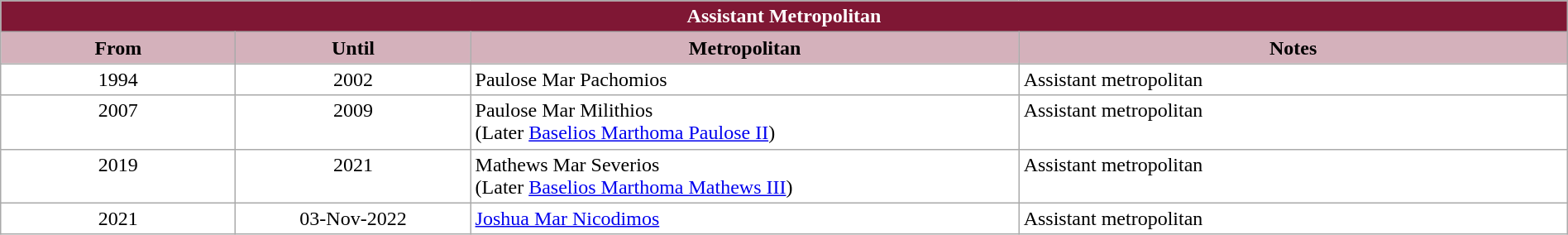<table class="wikitable" style="width: 100%;">
<tr>
<th colspan="4" style="background-color: #7F1734; color: white;">Assistant Metropolitan</th>
</tr>
<tr>
<th style="background-color: #D4B1BB; width: 15%;">From</th>
<th style="background-color: #D4B1BB; width: 15%;">Until</th>
<th style="background-color: #D4B1BB; width: 35%;">Metropolitan</th>
<th style="background-color: #D4B1BB; width: 35%;">Notes</th>
</tr>
<tr valign="top" style="background-color: white;">
<td style="text-align: center;">1994</td>
<td style="text-align: center;">2002</td>
<td>Paulose Mar Pachomios</td>
<td>Assistant metropolitan</td>
</tr>
<tr valign="top" style="background-color: white;">
<td style="text-align: center;">2007</td>
<td style="text-align: center;">2009</td>
<td>Paulose Mar Milithios<br>(Later <a href='#'>Baselios Marthoma Paulose II</a>)</td>
<td>Assistant metropolitan</td>
</tr>
<tr valign="top" style="background-color: white;">
<td style="text-align: center;">2019</td>
<td style="text-align: center;">2021</td>
<td>Mathews Mar Severios<br>(Later <a href='#'>Baselios Marthoma Mathews III</a>)</td>
<td>Assistant metropolitan</td>
</tr>
<tr valign="top" style="background-color: white;">
<td style="text-align: center;">2021</td>
<td style="text-align: center;">03-Nov-2022</td>
<td><a href='#'>Joshua Mar Nicodimos</a></td>
<td>Assistant metropolitan</td>
</tr>
</table>
